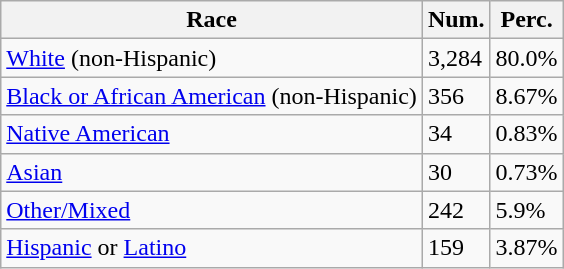<table class="wikitable">
<tr>
<th>Race</th>
<th>Num.</th>
<th>Perc.</th>
</tr>
<tr>
<td><a href='#'>White</a> (non-Hispanic)</td>
<td>3,284</td>
<td>80.0%</td>
</tr>
<tr>
<td><a href='#'>Black or African American</a> (non-Hispanic)</td>
<td>356</td>
<td>8.67%</td>
</tr>
<tr>
<td><a href='#'>Native American</a></td>
<td>34</td>
<td>0.83%</td>
</tr>
<tr>
<td><a href='#'>Asian</a></td>
<td>30</td>
<td>0.73%</td>
</tr>
<tr>
<td><a href='#'>Other/Mixed</a></td>
<td>242</td>
<td>5.9%</td>
</tr>
<tr>
<td><a href='#'>Hispanic</a> or <a href='#'>Latino</a></td>
<td>159</td>
<td>3.87%</td>
</tr>
</table>
